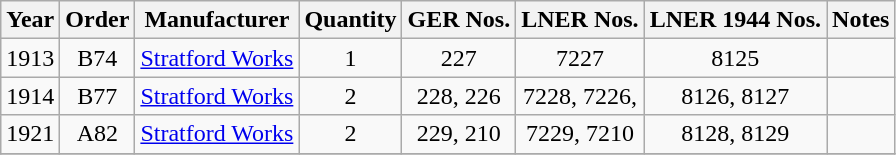<table class=wikitable style=text-align:center>
<tr>
<th>Year</th>
<th>Order</th>
<th>Manufacturer</th>
<th>Quantity</th>
<th>GER Nos.</th>
<th>LNER Nos.</th>
<th>LNER 1944 Nos.</th>
<th>Notes</th>
</tr>
<tr>
<td>1913</td>
<td>B74</td>
<td><a href='#'>Stratford Works</a></td>
<td>1</td>
<td>227</td>
<td>7227</td>
<td>8125</td>
<td></td>
</tr>
<tr>
<td>1914</td>
<td>B77</td>
<td><a href='#'>Stratford Works</a></td>
<td>2</td>
<td>228, 226</td>
<td>7228, 7226,</td>
<td>8126, 8127</td>
<td></td>
</tr>
<tr>
<td>1921</td>
<td>A82</td>
<td><a href='#'>Stratford Works</a></td>
<td>2</td>
<td>229, 210</td>
<td>7229, 7210</td>
<td>8128, 8129</td>
<td></td>
</tr>
<tr>
</tr>
</table>
